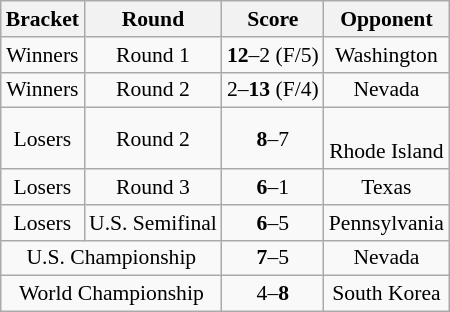<table class="wikitable" style="text-align:center; font-size: 90%;">
<tr>
<th scope="col">Bracket</th>
<th scope="col">Round</th>
<th scope="col">Score</th>
<th scope="col">Opponent</th>
</tr>
<tr>
<td>Winners</td>
<td>Round 1</td>
<td><strong>12</strong>–2 (F/5)</td>
<td>Washington</td>
</tr>
<tr>
<td>Winners</td>
<td>Round 2</td>
<td>2–<strong>13</strong> (F/4)</td>
<td>Nevada</td>
</tr>
<tr>
<td>Losers</td>
<td>Round 2</td>
<td><strong>8</strong>–7</td>
<td><br>Rhode Island</td>
</tr>
<tr>
<td>Losers</td>
<td>Round 3</td>
<td><strong>6</strong>–1</td>
<td>Texas</td>
</tr>
<tr>
<td>Losers</td>
<td>U.S. Semifinal</td>
<td><strong>6</strong>–5</td>
<td>Pennsylvania</td>
</tr>
<tr>
<td colspan=2>U.S. Championship</td>
<td><strong>7</strong>–5</td>
<td>Nevada</td>
</tr>
<tr>
<td colspan=2>World Championship</td>
<td>4–<strong>8</strong></td>
<td>South Korea</td>
</tr>
</table>
